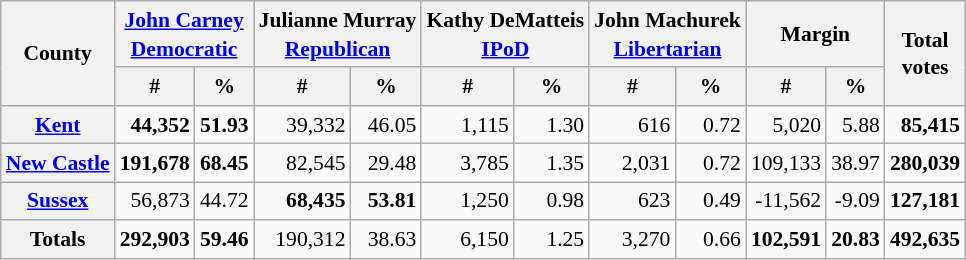<table class="wikitable sortable" style="text-align:right;font-size:90%;line-height:1.3">
<tr>
<th rowspan="2">County</th>
<th colspan="2"><a href='#'>John Carney</a><br><a href='#'>Democratic</a></th>
<th colspan="2">Julianne Murray<br><a href='#'>Republican</a></th>
<th colspan="2">Kathy DeMatteis<br><a href='#'>IPoD</a></th>
<th colspan="2">John Machurek<br><a href='#'>Libertarian</a></th>
<th colspan="2">Margin</th>
<th rowspan="2">Total<br>votes</th>
</tr>
<tr>
<th data-sort-type="number">#</th>
<th data-sort-type="number">%</th>
<th data-sort-type="number">#</th>
<th data-sort-type="number">%</th>
<th data-sort-type="number">#</th>
<th data-sort-type="number">%</th>
<th data-sort-type="number">#</th>
<th data-sort-type="number">%</th>
<th data-sort-type="number">#</th>
<th data-sort-type="number">%</th>
</tr>
<tr>
<th><a href='#'>Kent</a></th>
<td><strong>44,352</strong></td>
<td><strong>51.93</strong></td>
<td>39,332</td>
<td>46.05</td>
<td>1,115</td>
<td>1.30</td>
<td>616</td>
<td>0.72</td>
<td>5,020</td>
<td>5.88</td>
<td><strong>85,415</strong></td>
</tr>
<tr>
<th><a href='#'>New Castle</a></th>
<td><strong>191,678</strong></td>
<td><strong>68.45</strong></td>
<td>82,545</td>
<td>29.48</td>
<td>3,785</td>
<td>1.35</td>
<td>2,031</td>
<td>0.72</td>
<td>109,133</td>
<td>38.97</td>
<td><strong>280,039</strong></td>
</tr>
<tr>
<th><a href='#'>Sussex</a></th>
<td>56,873</td>
<td>44.72</td>
<td><strong>68,435</strong></td>
<td><strong>53.81</strong></td>
<td>1,250</td>
<td>0.98</td>
<td>623</td>
<td>0.49</td>
<td>-11,562</td>
<td>-9.09</td>
<td><strong>127,181</strong></td>
</tr>
<tr class="sortbottom">
<th>Totals</th>
<td><strong>292,903</strong></td>
<td><strong>59.46</strong></td>
<td>190,312</td>
<td>38.63</td>
<td>6,150</td>
<td>1.25</td>
<td>3,270</td>
<td>0.66</td>
<td><strong>102,591</strong></td>
<td><strong>20.83</strong></td>
<td><strong>492,635</strong></td>
</tr>
</table>
